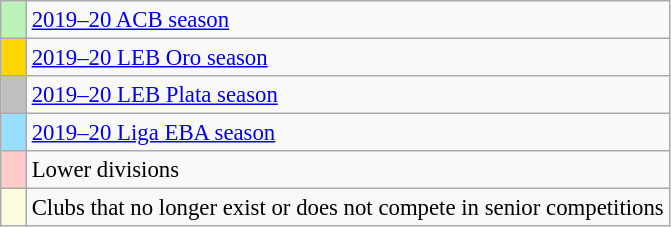<table class="wikitable" style="text-align:left; font-size:95%;">
<tr>
<td style="width:10px; background:#bbf3bb;"></td>
<td><a href='#'>2019–20 ACB season</a></td>
</tr>
<tr>
<td style="width:10px; background:gold;"></td>
<td><a href='#'>2019–20 LEB Oro season</a></td>
</tr>
<tr>
<td style="width:10px; background:silver;"></td>
<td><a href='#'>2019–20 LEB Plata season</a></td>
</tr>
<tr>
<td style="width:10px; background:#97deff;"></td>
<td><a href='#'>2019–20 Liga EBA season</a></td>
</tr>
<tr>
<td style="width:10px; background:#ffcccc;"></td>
<td>Lower divisions</td>
</tr>
<tr>
<td style="width:10px; background:#fffddf;"></td>
<td>Clubs that no longer exist or does not compete in senior competitions</td>
</tr>
</table>
